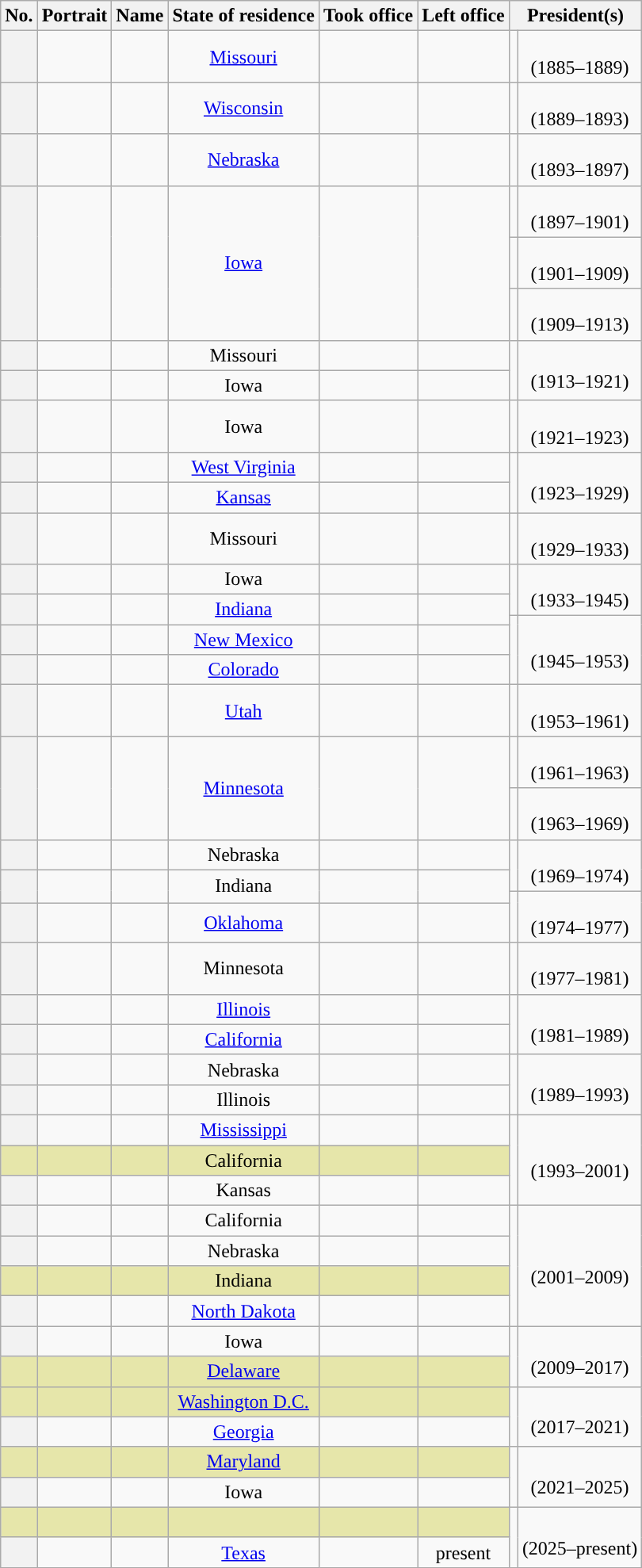<table class="wikitable sortable" style="clear:left; text-align:center">
<tr>
<th>No.</th>
<th class=unsortable>Portrait</th>
<th>Name</th>
<th>State of residence</th>
<th>Took office</th>
<th>Left office</th>
<th colspan=2>President(s)</th>
</tr>
<tr>
<th style="background: "></th>
<td></td>
<td></td>
<td><a href='#'>Missouri</a></td>
<td></td>
<td></td>
<td style="background: "></td>
<td><br>(1885–1889)</td>
</tr>
<tr>
<th style="background: "></th>
<td></td>
<td></td>
<td><a href='#'>Wisconsin</a></td>
<td></td>
<td></td>
<td style="background: "></td>
<td><br>(1889–1893)</td>
</tr>
<tr>
<th style="background: "></th>
<td></td>
<td></td>
<td><a href='#'>Nebraska</a></td>
<td></td>
<td></td>
<td style="background: "></td>
<td><br>(1893–1897)</td>
</tr>
<tr>
<th rowspan=3 style="background: "></th>
<td rowspan=3></td>
<td rowspan=3></td>
<td rowspan=3><a href='#'>Iowa</a></td>
<td rowspan=3></td>
<td rowspan=3></td>
<td style="background: "></td>
<td><br>(1897–1901)</td>
</tr>
<tr>
<td style="background: "></td>
<td><br>(1901–1909)</td>
</tr>
<tr>
<td style="background: "></td>
<td><br>(1909–1913)</td>
</tr>
<tr>
<th style="background: "></th>
<td></td>
<td></td>
<td>Missouri</td>
<td></td>
<td></td>
<td rowspan=2 style="background: "></td>
<td rowspan=2><br>(1913–1921)</td>
</tr>
<tr>
<th style="background: "></th>
<td></td>
<td></td>
<td>Iowa</td>
<td></td>
<td></td>
</tr>
<tr>
<th rowspan=2 style="background: "></th>
<td rowspan=2></td>
<td rowspan=2></td>
<td rowspan=2>Iowa</td>
<td rowspan=2></td>
<td rowspan=2></td>
<td style="background: "></td>
<td><br>(1921–1923)</td>
</tr>
<tr>
<td rowspan=3 style="background: "></td>
<td rowspan=3><br>(1923–1929)</td>
</tr>
<tr>
<th style="background: "></th>
<td></td>
<td></td>
<td><a href='#'>West Virginia</a></td>
<td></td>
<td></td>
</tr>
<tr>
<th style="background: "></th>
<td></td>
<td></td>
<td><a href='#'>Kansas</a></td>
<td></td>
<td></td>
</tr>
<tr>
<th style="background: "></th>
<td></td>
<td></td>
<td>Missouri</td>
<td></td>
<td></td>
<td style="background: "></td>
<td><br>(1929–1933)</td>
</tr>
<tr>
<th style="background: "></th>
<td></td>
<td></td>
<td>Iowa</td>
<td></td>
<td></td>
<td rowspan=2 style="background: "></td>
<td rowspan=2><br>(1933–1945)</td>
</tr>
<tr>
<th rowspan=2 style="background: "></th>
<td rowspan=2></td>
<td rowspan=2></td>
<td rowspan=2><a href='#'>Indiana</a></td>
<td rowspan=2></td>
<td rowspan=2></td>
</tr>
<tr>
<td rowspan=3 style="background: "></td>
<td rowspan=3><br>(1945–1953)</td>
</tr>
<tr>
<th style="background: "></th>
<td></td>
<td></td>
<td><a href='#'>New Mexico</a></td>
<td></td>
<td></td>
</tr>
<tr>
<th style="background: "></th>
<td></td>
<td></td>
<td><a href='#'>Colorado</a></td>
<td></td>
<td></td>
</tr>
<tr>
<th style="background: "></th>
<td></td>
<td></td>
<td><a href='#'>Utah</a></td>
<td></td>
<td></td>
<td style="background: "></td>
<td><br>(1953–1961)</td>
</tr>
<tr>
<th rowspan=2 style="background: "></th>
<td rowspan=2></td>
<td rowspan=2></td>
<td rowspan=2><a href='#'>Minnesota</a></td>
<td rowspan=2></td>
<td rowspan=2></td>
<td style="background: "></td>
<td><br>(1961–1963)</td>
</tr>
<tr>
<td style="background: "></td>
<td><br>(1963–1969)</td>
</tr>
<tr>
<th style="background: "></th>
<td></td>
<td></td>
<td>Nebraska</td>
<td></td>
<td></td>
<td rowspan=2 style="background: "></td>
<td rowspan=2><br>(1969–1974)</td>
</tr>
<tr>
<th rowspan=2 style="background: "></th>
<td rowspan=2></td>
<td rowspan=2></td>
<td rowspan=2>Indiana</td>
<td rowspan=2></td>
<td rowspan=2></td>
</tr>
<tr>
<td rowspan=2 style="background: "></td>
<td rowspan=2><br>(1974–1977)</td>
</tr>
<tr>
<th style="background: "></th>
<td></td>
<td></td>
<td><a href='#'>Oklahoma</a></td>
<td></td>
<td></td>
</tr>
<tr>
<th style="background: "></th>
<td></td>
<td></td>
<td>Minnesota</td>
<td></td>
<td></td>
<td style="background: "></td>
<td><br>(1977–1981)</td>
</tr>
<tr>
<th style="background: "></th>
<td></td>
<td></td>
<td><a href='#'>Illinois</a></td>
<td></td>
<td></td>
<td rowspan=2 style="background: "></td>
<td rowspan=2><br>(1981–1989)</td>
</tr>
<tr>
<th style="background: "></th>
<td></td>
<td></td>
<td><a href='#'>California</a></td>
<td></td>
<td></td>
</tr>
<tr>
<th style="background: "></th>
<td></td>
<td></td>
<td>Nebraska</td>
<td></td>
<td></td>
<td rowspan=2 style="background: "></td>
<td rowspan=2><br>(1989–1993)</td>
</tr>
<tr>
<th style="background: "></th>
<td></td>
<td></td>
<td>Illinois</td>
<td></td>
<td></td>
</tr>
<tr>
<th style="background: "></th>
<td></td>
<td></td>
<td><a href='#'>Mississippi</a></td>
<td></td>
<td></td>
<td rowspan=3 style="background: "></td>
<td rowspan=3><br>(1993–2001)</td>
</tr>
<tr>
<td bgcolor="#E6E6AA"></td>
<td bgcolor="#E6E6AA"></td>
<td bgcolor="#E6E6AA"><br></td>
<td bgcolor="#E6E6AA">California</td>
<td bgcolor="#E6E6AA"></td>
<td bgcolor="#E6E6AA"></td>
</tr>
<tr>
<th style="background: "></th>
<td></td>
<td></td>
<td>Kansas</td>
<td></td>
<td></td>
</tr>
<tr>
<th style="background: "></th>
<td></td>
<td></td>
<td>California</td>
<td></td>
<td></td>
<td rowspan=4 style="background: "></td>
<td rowspan=4><br>(2001–2009)</td>
</tr>
<tr>
<th style="background: "></th>
<td></td>
<td></td>
<td>Nebraska</td>
<td></td>
<td></td>
</tr>
<tr>
<td bgcolor="#E6E6AA"></td>
<td bgcolor="#E6E6AA"></td>
<td bgcolor="#E6E6AA"><br></td>
<td bgcolor="#E6E6AA">Indiana</td>
<td bgcolor="#E6E6AA"></td>
<td bgcolor="#E6E6AA"></td>
</tr>
<tr>
<th style="background: "></th>
<td></td>
<td></td>
<td><a href='#'>North Dakota</a></td>
<td></td>
<td></td>
</tr>
<tr>
<th style="background: "></th>
<td></td>
<td></td>
<td>Iowa</td>
<td></td>
<td></td>
<td rowspan=2 style="background: "></td>
<td rowspan=2><br>(2009–2017)</td>
</tr>
<tr>
<th style="background:#E6E6AA;"></th>
<td bgcolor="#E6E6AA"></td>
<td bgcolor="#E6E6AA"><br></td>
<td bgcolor="#E6E6AA"><a href='#'>Delaware</a></td>
<td bgcolor="#E6E6AA"></td>
<td bgcolor="#E6E6AA"></td>
</tr>
<tr>
<th style="background:#E6E6AA;"></th>
<td bgcolor="#E6E6AA"></td>
<td bgcolor="#E6E6AA"><br></td>
<td bgcolor="#E6E6AA"><a href='#'>Washington D.C.</a></td>
<td bgcolor="#E6E6AA"></td>
<td bgcolor="#E6E6AA"></td>
<td rowspan=2 style="background: "></td>
<td rowspan=2><br>(2017–2021)</td>
</tr>
<tr>
<th style="background: "></th>
<td></td>
<td></td>
<td><a href='#'>Georgia</a></td>
<td></td>
<td></td>
</tr>
<tr>
<th style="background:#E6E6AA;"></th>
<td bgcolor="#E6E6AA"></td>
<td bgcolor="#E6E6AA"><br></td>
<td bgcolor="#E6E6AA"><a href='#'>Maryland</a></td>
<td bgcolor="#E6E6AA"></td>
<td bgcolor="#E6E6AA"></td>
<td rowspan=2 style="background: "></td>
<td rowspan=2><br>(2021–2025)</td>
</tr>
<tr>
<th style="background: "></th>
<td></td>
<td></td>
<td>Iowa</td>
<td></td>
<td></td>
</tr>
<tr>
<th style="background:#E6E6AA;"></th>
<td bgcolor="#E6E6AA"></td>
<td bgcolor="#E6E6AA"><br></td>
<td bgcolor="#E6E6AA"></td>
<td bgcolor="#E6E6AA"></td>
<td bgcolor="#E6E6AA"></td>
<td rowspan=2 style="background: "></td>
<td rowspan=2><br>(2025–present)</td>
</tr>
<tr>
<th style="background: "></th>
<td></td>
<td></td>
<td><a href='#'>Texas</a></td>
<td></td>
<td>present</td>
</tr>
</table>
